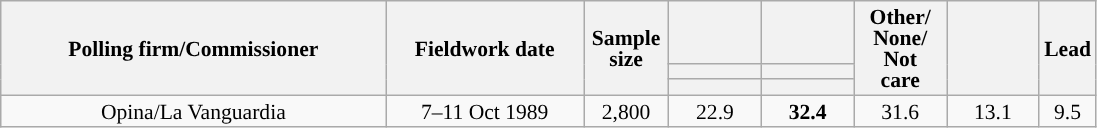<table class="wikitable collapsible collapsed" style="text-align:center; font-size:90%; line-height:14px;">
<tr style="height:42px;">
<th style="width:250px;" rowspan="3">Polling firm/Commissioner</th>
<th style="width:125px;" rowspan="3">Fieldwork date</th>
<th style="width:50px;" rowspan="3">Sample size</th>
<th style="width:55px;"></th>
<th style="width:55px;"></th>
<th style="width:55px;" rowspan="3">Other/<br>None/<br>Not<br>care</th>
<th style="width:55px;" rowspan="3"></th>
<th style="width:30px;" rowspan="3">Lead</th>
</tr>
<tr>
<th style="color:inherit;background:"></th>
<th style="color:inherit;background:"></th>
</tr>
<tr>
<th></th>
<th></th>
</tr>
<tr>
<td>Opina/La Vanguardia</td>
<td>7–11 Oct 1989</td>
<td>2,800</td>
<td>22.9</td>
<td><strong>32.4</strong></td>
<td>31.6</td>
<td>13.1</td>
<td style="background:">9.5</td>
</tr>
</table>
